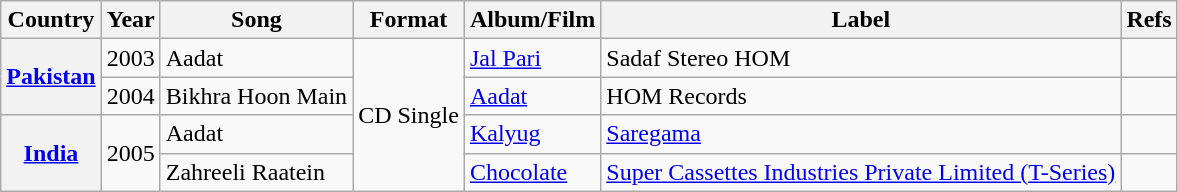<table class="wikitable">
<tr>
<th>Country</th>
<th>Year</th>
<th>Song</th>
<th>Format</th>
<th>Album/Film</th>
<th>Label</th>
<th>Refs</th>
</tr>
<tr>
<th rowspan="2"><a href='#'>Pakistan</a></th>
<td>2003</td>
<td>Aadat</td>
<td rowspan="4">CD Single</td>
<td><a href='#'>Jal Pari</a></td>
<td>Sadaf Stereo HOM</td>
<td></td>
</tr>
<tr>
<td>2004</td>
<td>Bikhra Hoon Main</td>
<td><a href='#'>Aadat</a></td>
<td>HOM Records</td>
<td></td>
</tr>
<tr>
<th rowspan="2"><a href='#'>India</a></th>
<td rowspan="2">2005</td>
<td>Aadat</td>
<td><a href='#'>Kalyug</a></td>
<td><a href='#'>Saregama</a></td>
<td></td>
</tr>
<tr>
<td>Zahreeli Raatein</td>
<td><a href='#'>Chocolate</a></td>
<td><a href='#'>Super Cassettes Industries Private Limited (T-Series)</a></td>
<td></td>
</tr>
</table>
